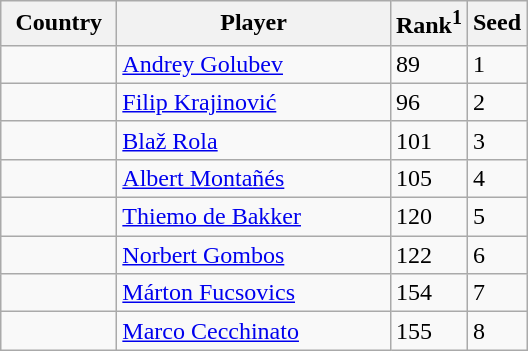<table class="sortable wikitable">
<tr>
<th width="70">Country</th>
<th width="175">Player</th>
<th>Rank<sup>1</sup></th>
<th>Seed</th>
</tr>
<tr>
<td></td>
<td><a href='#'>Andrey Golubev</a></td>
<td>89</td>
<td>1</td>
</tr>
<tr>
<td></td>
<td><a href='#'>Filip Krajinović</a></td>
<td>96</td>
<td>2</td>
</tr>
<tr>
<td></td>
<td><a href='#'>Blaž Rola</a></td>
<td>101</td>
<td>3</td>
</tr>
<tr>
<td></td>
<td><a href='#'>Albert Montañés</a></td>
<td>105</td>
<td>4</td>
</tr>
<tr>
<td></td>
<td><a href='#'>Thiemo de Bakker</a></td>
<td>120</td>
<td>5</td>
</tr>
<tr>
<td></td>
<td><a href='#'>Norbert Gombos</a></td>
<td>122</td>
<td>6</td>
</tr>
<tr>
<td></td>
<td><a href='#'>Márton Fucsovics</a></td>
<td>154</td>
<td>7</td>
</tr>
<tr>
<td></td>
<td><a href='#'>Marco Cecchinato</a></td>
<td>155</td>
<td>8</td>
</tr>
</table>
